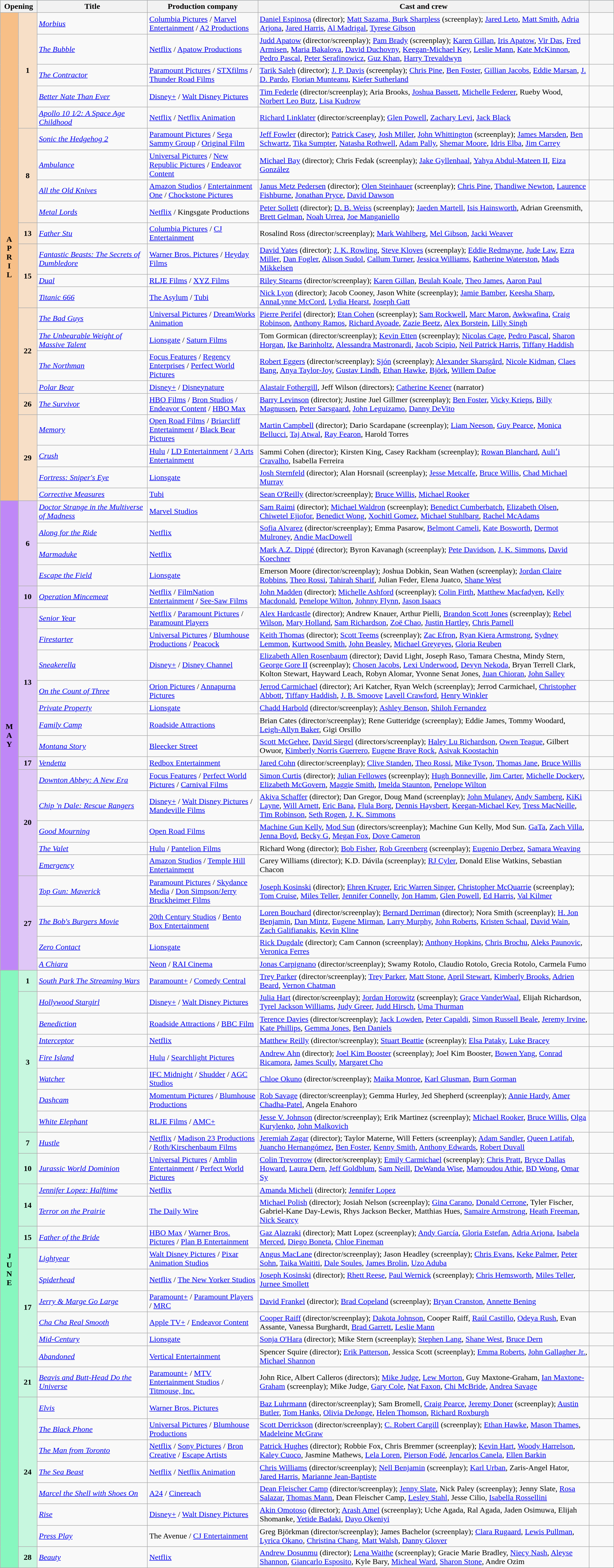<table class="wikitable sortable">
<tr style="background:#b0e0e6">
<th colspan="2" style="width:6%">Opening</th>
<th style="width:18%">Title</th>
<th style="width:18%">Production company</th>
<th>Cast and crew</th>
<th style="width:4%;"  class="unsortable"></th>
</tr>
<tr>
<th rowspan="22" style="background:#f7bf87;">A<br>P<br>R<br>I<br>L</th>
<th rowspan="5" style="background:#f7dfc7;">1</th>
<td><em><a href='#'>Morbius</a></em></td>
<td><a href='#'>Columbia Pictures</a> / <a href='#'>Marvel Entertainment</a> / <a href='#'>A2 Productions</a></td>
<td><a href='#'>Daniel Espinosa</a> (director); <a href='#'>Matt Sazama, Burk Sharpless</a> (screenplay); <a href='#'>Jared Leto</a>, <a href='#'>Matt Smith</a>, <a href='#'>Adria Arjona</a>, <a href='#'>Jared Harris</a>, <a href='#'>Al Madrigal</a>, <a href='#'>Tyrese Gibson</a></td>
<td style=""></td>
</tr>
<tr>
<td><em><a href='#'>The Bubble</a></em></td>
<td><a href='#'>Netflix</a> / <a href='#'>Apatow Productions</a></td>
<td><a href='#'>Judd Apatow</a> (director/screenplay); <a href='#'>Pam Brady</a> (screenplay); <a href='#'>Karen Gillan</a>, <a href='#'>Iris Apatow</a>, <a href='#'>Vir Das</a>, <a href='#'>Fred Armisen</a>, <a href='#'>Maria Bakalova</a>, <a href='#'>David Duchovny</a>, <a href='#'>Keegan-Michael Key</a>, <a href='#'>Leslie Mann</a>, <a href='#'>Kate McKinnon</a>, <a href='#'>Pedro Pascal</a>, <a href='#'>Peter Serafinowicz</a>, <a href='#'>Guz Khan</a>, <a href='#'>Harry Trevaldwyn</a></td>
<td style=""></td>
</tr>
<tr>
<td><em><a href='#'>The Contractor</a></em></td>
<td><a href='#'>Paramount Pictures</a> / <a href='#'>STXfilms</a> / <a href='#'>Thunder Road Films</a></td>
<td><a href='#'>Tarik Saleh</a> (director); <a href='#'>J. P. Davis</a> (screenplay); <a href='#'>Chris Pine</a>, <a href='#'>Ben Foster</a>, <a href='#'>Gillian Jacobs</a>, <a href='#'>Eddie Marsan</a>, <a href='#'>J. D. Pardo</a>, <a href='#'>Florian Munteanu</a>, <a href='#'>Kiefer Sutherland</a></td>
<td style=""></td>
</tr>
<tr>
<td><em><a href='#'>Better Nate Than Ever</a></em></td>
<td><a href='#'>Disney+</a> / <a href='#'>Walt Disney Pictures</a></td>
<td><a href='#'>Tim Federle</a> (director/screenplay); Aria Brooks, <a href='#'>Joshua Bassett</a>, <a href='#'>Michelle Federer</a>, Rueby Wood, <a href='#'>Norbert Leo Butz</a>, <a href='#'>Lisa Kudrow</a></td>
<td style=""></td>
</tr>
<tr>
<td><em><a href='#'>Apollo 10 1⁄2: A Space Age Childhood</a></em></td>
<td><a href='#'>Netflix</a> / <a href='#'>Netflix Animation</a></td>
<td><a href='#'>Richard Linklater</a> (director/screenplay); <a href='#'>Glen Powell</a>, <a href='#'>Zachary Levi</a>, <a href='#'>Jack Black</a></td>
<td style=""></td>
</tr>
<tr>
<th rowspan="4" style="background:#f7dfc7;">8</th>
<td><em><a href='#'>Sonic the Hedgehog 2</a></em></td>
<td><a href='#'>Paramount Pictures</a> / <a href='#'>Sega Sammy Group</a> / <a href='#'>Original Film</a></td>
<td><a href='#'>Jeff Fowler</a> (director); <a href='#'>Patrick Casey</a>, <a href='#'>Josh Miller</a>, <a href='#'>John Whittington</a> (screenplay); <a href='#'>James Marsden</a>, <a href='#'>Ben Schwartz</a>, <a href='#'>Tika Sumpter</a>, <a href='#'>Natasha Rothwell</a>, <a href='#'>Adam Pally</a>, <a href='#'>Shemar Moore</a>, <a href='#'>Idris Elba</a>, <a href='#'>Jim Carrey</a></td>
<td style=""></td>
</tr>
<tr>
<td><em><a href='#'>Ambulance</a></em></td>
<td><a href='#'>Universal Pictures</a> / <a href='#'>New Republic Pictures</a> / <a href='#'>Endeavor Content</a></td>
<td><a href='#'>Michael Bay</a> (director); Chris Fedak (screenplay); <a href='#'>Jake Gyllenhaal</a>, <a href='#'>Yahya Abdul-Mateen II</a>, <a href='#'>Eiza González</a></td>
<td style=""></td>
</tr>
<tr>
<td><em><a href='#'>All the Old Knives</a></em></td>
<td><a href='#'>Amazon Studios</a> / <a href='#'>Entertainment One</a> / <a href='#'>Chockstone Pictures</a></td>
<td><a href='#'>Janus Metz Pedersen</a> (director); <a href='#'>Olen Steinhauer</a> (screenplay); <a href='#'>Chris Pine</a>, <a href='#'>Thandiwe Newton</a>, <a href='#'>Laurence Fishburne</a>, <a href='#'>Jonathan Pryce</a>, <a href='#'>David Dawson</a></td>
<td style=""></td>
</tr>
<tr>
<td><em><a href='#'>Metal Lords</a></em></td>
<td><a href='#'>Netflix</a> / Kingsgate Productions</td>
<td><a href='#'>Peter Sollett</a> (director); <a href='#'>D. B. Weiss</a> (screenplay); <a href='#'>Jaeden Martell</a>, <a href='#'>Isis Hainsworth</a>, Adrian Greensmith, <a href='#'>Brett Gelman</a>, <a href='#'>Noah Urrea</a>, <a href='#'>Joe Manganiello</a></td>
<td style=""></td>
</tr>
<tr>
<th rowspan="1" style="background:#f7dfc7;">13</th>
<td><em><a href='#'>Father Stu</a></em></td>
<td><a href='#'>Columbia Pictures</a> / <a href='#'>CJ Entertainment</a></td>
<td>Rosalind Ross (director/screenplay); <a href='#'>Mark Wahlberg</a>, <a href='#'>Mel Gibson</a>, <a href='#'>Jacki Weaver</a></td>
<td style=""></td>
</tr>
<tr>
<th rowspan="3" style="background:#f7dfc7;">15</th>
<td><em><a href='#'>Fantastic Beasts: The Secrets of Dumbledore</a></em></td>
<td><a href='#'>Warner Bros. Pictures</a> / <a href='#'>Heyday Films</a></td>
<td><a href='#'>David Yates</a> (director); <a href='#'>J. K. Rowling</a>, <a href='#'>Steve Kloves</a> (screenplay); <a href='#'>Eddie Redmayne</a>, <a href='#'>Jude Law</a>, <a href='#'>Ezra Miller</a>, <a href='#'>Dan Fogler</a>, <a href='#'>Alison Sudol</a>, <a href='#'>Callum Turner</a>, <a href='#'>Jessica Williams</a>, <a href='#'>Katherine Waterston</a>, <a href='#'>Mads Mikkelsen</a></td>
<td style=""></td>
</tr>
<tr>
<td><em><a href='#'>Dual</a></em></td>
<td><a href='#'>RLJE Films</a> / <a href='#'>XYZ Films</a></td>
<td><a href='#'>Riley Stearns</a> (director/screenplay); <a href='#'>Karen Gillan</a>, <a href='#'>Beulah Koale</a>, <a href='#'>Theo James</a>, <a href='#'>Aaron Paul</a></td>
<td style=""></td>
</tr>
<tr>
<td><em><a href='#'>Titanic 666</a></em></td>
<td><a href='#'>The Asylum</a> / <a href='#'>Tubi</a></td>
<td><a href='#'>Nick Lyon</a> (director); Jacob Cooney, Jason White (screenplay); <a href='#'>Jamie Bamber</a>, <a href='#'>Keesha Sharp</a>, <a href='#'>AnnaLynne McCord</a>, <a href='#'>Lydia Hearst</a>, <a href='#'>Joseph Gatt</a></td>
<td></td>
</tr>
<tr>
<th rowspan="4" style="background:#f7dfc7;">22</th>
<td><em><a href='#'>The Bad Guys</a></em></td>
<td><a href='#'>Universal Pictures</a> / <a href='#'>DreamWorks Animation</a></td>
<td><a href='#'>Pierre Perifel</a> (director); <a href='#'>Etan Cohen</a> (screenplay); <a href='#'>Sam Rockwell</a>, <a href='#'>Marc Maron</a>, <a href='#'>Awkwafina</a>, <a href='#'>Craig Robinson</a>, <a href='#'>Anthony Ramos</a>, <a href='#'>Richard Ayoade</a>, <a href='#'>Zazie Beetz</a>, <a href='#'>Alex Borstein</a>, <a href='#'>Lilly Singh</a></td>
<td style=""></td>
</tr>
<tr>
<td><em><a href='#'>The Unbearable Weight of Massive Talent</a></em></td>
<td><a href='#'>Lionsgate</a> / <a href='#'>Saturn Films</a></td>
<td>Tom Gormican (director/screenplay); <a href='#'>Kevin Etten</a> (screenplay); <a href='#'>Nicolas Cage</a>, <a href='#'>Pedro Pascal</a>, <a href='#'>Sharon Horgan</a>, <a href='#'>Ike Barinholtz</a>, <a href='#'>Alessandra Mastronardi</a>, <a href='#'>Jacob Scipio</a>, <a href='#'>Neil Patrick Harris</a>, <a href='#'>Tiffany Haddish</a></td>
<td style=""></td>
</tr>
<tr>
<td><em><a href='#'>The Northman</a></em></td>
<td><a href='#'>Focus Features</a> / <a href='#'>Regency Enterprises</a> / <a href='#'>Perfect World Pictures</a></td>
<td><a href='#'>Robert Eggers</a> (director/screenplay); <a href='#'>Sjón</a> (screenplay); <a href='#'>Alexander Skarsgård</a>, <a href='#'>Nicole Kidman</a>, <a href='#'>Claes Bang</a>, <a href='#'>Anya Taylor-Joy</a>, <a href='#'>Gustav Lindh</a>, <a href='#'>Ethan Hawke</a>, <a href='#'>Björk</a>, <a href='#'>Willem Dafoe</a></td>
<td style=""></td>
</tr>
<tr>
<td><em><a href='#'>Polar Bear</a></em></td>
<td><a href='#'>Disney+</a> / <a href='#'>Disneynature</a></td>
<td><a href='#'>Alastair Fothergill</a>, Jeff Wilson (directors); <a href='#'>Catherine Keener</a> (narrator)</td>
<td style=""></td>
</tr>
<tr>
<th rowspan="1" style="background:#f7dfc7;">26</th>
<td><em><a href='#'>The Survivor</a></em></td>
<td><a href='#'>HBO Films</a> / <a href='#'>Bron Studios</a> / <a href='#'>Endeavor Content</a> / <a href='#'>HBO Max</a></td>
<td><a href='#'>Barry Levinson</a> (director); Justine Juel Gillmer (screenplay); <a href='#'>Ben Foster</a>, <a href='#'>Vicky Krieps</a>, <a href='#'>Billy Magnussen</a>, <a href='#'>Peter Sarsgaard</a>, <a href='#'>John Leguizamo</a>, <a href='#'>Danny DeVito</a></td>
<td style=""></td>
</tr>
<tr>
<th rowspan="4" style="background:#f7dfc7;">29</th>
<td><em><a href='#'>Memory</a></em></td>
<td><a href='#'>Open Road Films</a> / <a href='#'>Briarcliff Entertainment</a> / <a href='#'>Black Bear Pictures</a></td>
<td><a href='#'>Martin Campbell</a> (director); Dario Scardapane (screenplay); <a href='#'>Liam Neeson</a>, <a href='#'>Guy Pearce</a>, <a href='#'>Monica Bellucci</a>, <a href='#'>Taj Atwal</a>, <a href='#'>Ray Fearon</a>, Harold Torres</td>
<td style=""></td>
</tr>
<tr>
<td><em><a href='#'>Crush</a></em></td>
<td><a href='#'>Hulu</a> / <a href='#'>LD Entertainment</a> / <a href='#'>3 Arts Entertainment</a></td>
<td>Sammi Cohen (director); Kirsten King, Casey Rackham (screenplay); <a href='#'>Rowan Blanchard</a>, <a href='#'>Auliʻi Cravalho</a>, Isabella Ferreira</td>
<td style=""></td>
</tr>
<tr>
<td><em><a href='#'>Fortress: Sniper's Eye</a></em></td>
<td><a href='#'>Lionsgate</a></td>
<td><a href='#'>Josh Sternfeld</a> (director); Alan Horsnail (screenplay); <a href='#'>Jesse Metcalfe</a>, <a href='#'>Bruce Willis</a>, <a href='#'>Chad Michael Murray</a></td>
<td style=""></td>
</tr>
<tr>
<td><em><a href='#'>Corrective Measures</a></em></td>
<td><a href='#'>Tubi</a></td>
<td><a href='#'>Sean O'Reilly</a> (director/screenplay); <a href='#'>Bruce Willis</a>, <a href='#'>Michael Rooker</a></td>
<td style=""></td>
</tr>
<tr>
<th rowspan="22" style="background:#bf87f7;">M<br>A<br>Y</th>
<th rowspan="4" style="background:#dfc7f7">6</th>
<td><em><a href='#'>Doctor Strange in the Multiverse of Madness</a></em></td>
<td><a href='#'>Marvel Studios</a></td>
<td><a href='#'>Sam Raimi</a> (director); <a href='#'>Michael Waldron</a> (screenplay); <a href='#'>Benedict Cumberbatch</a>, <a href='#'>Elizabeth Olsen</a>, <a href='#'>Chiwetel Ejiofor</a>, <a href='#'>Benedict Wong</a>, <a href='#'>Xochitl Gomez</a>, <a href='#'>Michael Stuhlbarg</a>, <a href='#'>Rachel McAdams</a></td>
<td style=""></td>
</tr>
<tr>
<td><em><a href='#'>Along for the Ride</a></em></td>
<td><a href='#'>Netflix</a></td>
<td><a href='#'>Sofia Alvarez</a> (director/screenplay); Emma Pasarow, <a href='#'>Belmont Cameli</a>, <a href='#'>Kate Bosworth</a>, <a href='#'>Dermot Mulroney</a>, <a href='#'>Andie MacDowell</a></td>
<td style=""></td>
</tr>
<tr>
<td><em><a href='#'>Marmaduke</a></em></td>
<td><a href='#'>Netflix</a></td>
<td><a href='#'>Mark A.Z. Dippé</a> (director); Byron Kavanagh (screenplay); <a href='#'>Pete Davidson</a>, <a href='#'>J. K. Simmons</a>, <a href='#'>David Koechner</a></td>
<td style=""></td>
</tr>
<tr>
<td><em><a href='#'>Escape the Field</a></em></td>
<td><a href='#'>Lionsgate</a></td>
<td>Emerson Moore (director/screenplay); Joshua Dobkin, Sean Wathen (screenplay); <a href='#'>Jordan Claire Robbins</a>, <a href='#'>Theo Rossi</a>, <a href='#'>Tahirah Sharif</a>, Julian Feder, Elena Juatco, <a href='#'>Shane West</a></td>
<td style=""></td>
</tr>
<tr>
<th style="background:#dfc7f7">10</th>
<td><em><a href='#'>Operation Mincemeat</a></em></td>
<td><a href='#'>Netflix</a> / <a href='#'>FilmNation Entertainment</a> / <a href='#'>See-Saw Films</a></td>
<td><a href='#'>John Madden</a> (director); <a href='#'>Michelle Ashford</a> (screenplay); <a href='#'>Colin Firth</a>, <a href='#'>Matthew Macfadyen</a>, <a href='#'>Kelly Macdonald</a>, <a href='#'>Penelope Wilton</a>, <a href='#'>Johnny Flynn</a>, <a href='#'>Jason Isaacs</a></td>
<td style=""></td>
</tr>
<tr>
<th rowspan="7" style="background:#dfc7f7">13</th>
<td><em><a href='#'>Senior Year</a></em></td>
<td><a href='#'>Netflix</a> / <a href='#'>Paramount Pictures</a> / <a href='#'>Paramount Players</a></td>
<td><a href='#'>Alex Hardcastle</a> (director); Andrew Knauer, Arthur Pielli, <a href='#'>Brandon Scott Jones</a> (screenplay); <a href='#'>Rebel Wilson</a>, <a href='#'>Mary Holland</a>, <a href='#'>Sam Richardson</a>, <a href='#'>Zoë Chao</a>, <a href='#'>Justin Hartley</a>, <a href='#'>Chris Parnell</a></td>
<td style=""></td>
</tr>
<tr>
<td><em><a href='#'>Firestarter</a></em></td>
<td><a href='#'>Universal Pictures</a> / <a href='#'>Blumhouse Productions</a> / <a href='#'>Peacock</a></td>
<td><a href='#'>Keith Thomas</a> (director); <a href='#'>Scott Teems</a> (screenplay); <a href='#'>Zac Efron</a>, <a href='#'>Ryan Kiera Armstrong</a>, <a href='#'>Sydney Lemmon</a>, <a href='#'>Kurtwood Smith</a>, <a href='#'>John Beasley</a>, <a href='#'>Michael Greyeyes</a>, <a href='#'>Gloria Reuben</a></td>
<td style=""></td>
</tr>
<tr>
<td><em><a href='#'>Sneakerella</a></em></td>
<td><a href='#'>Disney+</a> / <a href='#'>Disney Channel</a></td>
<td><a href='#'>Elizabeth Allen Rosenbaum</a> (director); David Light, Joseph Raso, Tamara Chestna, Mindy Stern, <a href='#'>George Gore II</a> (screenplay); <a href='#'>Chosen Jacobs</a>, <a href='#'>Lexi Underwood</a>, <a href='#'>Devyn Nekoda</a>, Bryan Terrell Clark, Kolton Stewart, Hayward Leach, Robyn Alomar, Yvonne Senat Jones, <a href='#'>Juan Chioran</a>, <a href='#'>John Salley</a></td>
<td style=""></td>
</tr>
<tr>
<td><em><a href='#'>On the Count of Three</a></em></td>
<td><a href='#'>Orion Pictures</a> / <a href='#'>Annapurna Pictures</a></td>
<td><a href='#'>Jerrod Carmichael</a> (director); Ari Katcher, Ryan Welch (screenplay); Jerrod Carmichael, <a href='#'>Christopher Abbott</a>, <a href='#'>Tiffany Haddish</a>, <a href='#'>J. B. Smoove</a> <a href='#'>Lavell Crawford</a>, <a href='#'>Henry Winkler</a></td>
<td style=""></td>
</tr>
<tr>
<td><em><a href='#'>Private Property</a></em></td>
<td><a href='#'>Lionsgate</a></td>
<td><a href='#'>Chadd Harbold</a> (director/screenplay); <a href='#'>Ashley Benson</a>, <a href='#'>Shiloh Fernandez</a></td>
<td style=""></td>
</tr>
<tr>
<td><em><a href='#'>Family Camp</a></em></td>
<td><a href='#'>Roadside Attractions</a></td>
<td>Brian Cates (director/screenplay); Rene Gutteridge (screenplay); Eddie James, Tommy Woodard, <a href='#'>Leigh-Allyn Baker</a>, Gigi Orsillo</td>
<td style=""></td>
</tr>
<tr>
<td><em><a href='#'>Montana Story</a></em></td>
<td><a href='#'>Bleecker Street</a></td>
<td><a href='#'>Scott McGehee</a>, <a href='#'>David Siegel</a> (directors/screenplay); <a href='#'>Haley Lu Richardson</a>, <a href='#'>Owen Teague</a>, Gilbert Owuor, <a href='#'>Kimberly Norris Guerrero</a>, <a href='#'>Eugene Brave Rock</a>, <a href='#'>Asivak Koostachin</a></td>
<td style=""></td>
</tr>
<tr>
<th rowspan="1" style="background:#dfc7f7">17</th>
<td><em><a href='#'>Vendetta</a></em></td>
<td><a href='#'>Redbox Entertainment</a></td>
<td><a href='#'>Jared Cohn</a> (director/screenplay); <a href='#'>Clive Standen</a>, <a href='#'>Theo Rossi</a>, <a href='#'>Mike Tyson</a>, <a href='#'>Thomas Jane</a>, <a href='#'>Bruce Willis</a></td>
<td style=""></td>
</tr>
<tr>
<th rowspan="5" style="background:#dfc7f7">20</th>
<td><em><a href='#'>Downton Abbey: A New Era</a></em></td>
<td><a href='#'>Focus Features</a> / <a href='#'>Perfect World Pictures</a> / <a href='#'>Carnival Films</a></td>
<td><a href='#'>Simon Curtis</a> (director); <a href='#'>Julian Fellowes</a> (screenplay); <a href='#'>Hugh Bonneville</a>, <a href='#'>Jim Carter</a>, <a href='#'>Michelle Dockery</a>, <a href='#'>Elizabeth McGovern</a>, <a href='#'>Maggie Smith</a>, <a href='#'>Imelda Staunton</a>, <a href='#'>Penelope Wilton</a></td>
<td style=""></td>
</tr>
<tr>
<td><em><a href='#'>Chip 'n Dale: Rescue Rangers</a></em></td>
<td><a href='#'>Disney+</a> / <a href='#'>Walt Disney Pictures</a> / <a href='#'>Mandeville Films</a></td>
<td><a href='#'>Akiva Schaffer</a> (director); Dan Gregor, Doug Mand (screenplay); <a href='#'>John Mulaney</a>, <a href='#'>Andy Samberg</a>, <a href='#'>KiKi Layne</a>, <a href='#'>Will Arnett</a>, <a href='#'>Eric Bana</a>, <a href='#'>Flula Borg</a>, <a href='#'>Dennis Haysbert</a>, <a href='#'>Keegan-Michael Key</a>, <a href='#'>Tress MacNeille</a>, <a href='#'>Tim Robinson</a>, <a href='#'>Seth Rogen</a>, <a href='#'>J. K. Simmons</a></td>
<td style=""></td>
</tr>
<tr>
<td><em><a href='#'>Good Mourning</a></em></td>
<td><a href='#'>Open Road Films</a></td>
<td><a href='#'>Machine Gun Kelly</a>, <a href='#'>Mod Sun</a> (directors/screenplay); Machine Gun Kelly, Mod Sun. <a href='#'>GaTa</a>, <a href='#'>Zach Villa</a>, <a href='#'>Jenna Boyd</a>, <a href='#'>Becky G</a>, <a href='#'>Megan Fox</a>, <a href='#'>Dove Cameron</a></td>
<td style=""></td>
</tr>
<tr>
<td><em><a href='#'>The Valet</a></em></td>
<td><a href='#'>Hulu</a> / <a href='#'>Pantelion Films</a></td>
<td>Richard Wong (director); <a href='#'>Bob Fisher</a>, <a href='#'>Rob Greenberg</a> (screenplay); <a href='#'>Eugenio Derbez</a>, <a href='#'>Samara Weaving</a></td>
<td style=""></td>
</tr>
<tr>
<td><em><a href='#'>Emergency</a></em></td>
<td><a href='#'>Amazon Studios</a> / <a href='#'>Temple Hill Entertainment</a></td>
<td>Carey Williams (director); K.D. Dávila (screenplay); <a href='#'>RJ Cyler</a>, Donald Elise Watkins, Sebastian Chacon</td>
<td style=""></td>
</tr>
<tr>
<th rowspan="4" style="background:#dfc7f7">27</th>
<td><em><a href='#'>Top Gun: Maverick</a></em></td>
<td><a href='#'>Paramount Pictures</a> / <a href='#'>Skydance Media</a> / <a href='#'>Don Simpson/Jerry Bruckheimer Films</a></td>
<td><a href='#'>Joseph Kosinski</a> (director); <a href='#'>Ehren Kruger</a>, <a href='#'>Eric Warren Singer</a>, <a href='#'>Christopher McQuarrie</a> (screenplay); <a href='#'>Tom Cruise</a>, <a href='#'>Miles Teller</a>, <a href='#'>Jennifer Connelly</a>, <a href='#'>Jon Hamm</a>, <a href='#'>Glen Powell</a>, <a href='#'>Ed Harris</a>, <a href='#'>Val Kilmer</a></td>
<td style=""></td>
</tr>
<tr>
<td><em><a href='#'>The Bob's Burgers Movie</a></em></td>
<td><a href='#'>20th Century Studios</a> / <a href='#'>Bento Box Entertainment</a></td>
<td><a href='#'>Loren Bouchard</a> (director/screenplay); <a href='#'>Bernard Derriman</a> (director); Nora Smith (screenplay); <a href='#'>H. Jon Benjamin</a>, <a href='#'>Dan Mintz</a>, <a href='#'>Eugene Mirman</a>, <a href='#'>Larry Murphy</a>, <a href='#'>John Roberts</a>, <a href='#'>Kristen Schaal</a>, <a href='#'>David Wain</a>, <a href='#'>Zach Galifianakis</a>, <a href='#'>Kevin Kline</a></td>
<td style=""></td>
</tr>
<tr>
<td><em><a href='#'>Zero Contact</a></em></td>
<td><a href='#'>Lionsgate</a></td>
<td><a href='#'>Rick Dugdale</a> (director); Cam Cannon (screenplay); <a href='#'>Anthony Hopkins</a>, <a href='#'>Chris Brochu</a>, <a href='#'>Aleks Paunovic</a>, <a href='#'>Veronica Ferres</a></td>
<td style=""></td>
</tr>
<tr>
<td><em><a href='#'>A Chiara</a></em></td>
<td><a href='#'>Neon</a> / <a href='#'>RAI Cinema</a></td>
<td><a href='#'>Jonas Carpignano</a> (director/screenplay); Swamy Rotolo, Claudio Rotolo, Grecia Rotolo, Carmela Fumo</td>
<td style=""></td>
</tr>
<tr>
<th rowspan="28" style="background:#87f7bf;">J<br>U<br>N<br>E</th>
<th rowspan="1" style="background:#c7f7df">1</th>
<td><em><a href='#'>South Park The Streaming Wars</a></em></td>
<td><a href='#'>Paramount+</a> / <a href='#'>Comedy Central</a></td>
<td><a href='#'>Trey Parker</a> (director/screenplay); <a href='#'>Trey Parker</a>, <a href='#'>Matt Stone</a>, <a href='#'>April Stewart</a>, <a href='#'>Kimberly Brooks</a>, <a href='#'>Adrien Beard</a>, <a href='#'>Vernon Chatman</a></td>
<td style=""></td>
</tr>
<tr>
<th rowspan="7" style="background:#c7f7df">3</th>
<td><em><a href='#'>Hollywood Stargirl</a></em></td>
<td><a href='#'>Disney+</a> / <a href='#'>Walt Disney Pictures</a></td>
<td><a href='#'>Julia Hart</a> (director/screenplay); <a href='#'>Jordan Horowitz</a> (screenplay); <a href='#'>Grace VanderWaal</a>, Elijah Richardson, <a href='#'>Tyrel Jackson Williams</a>, <a href='#'>Judy Greer</a>, <a href='#'>Judd Hirsch</a>, <a href='#'>Uma Thurman</a></td>
<td style=""></td>
</tr>
<tr>
<td><em><a href='#'>Benediction</a></em></td>
<td><a href='#'>Roadside Attractions</a> / <a href='#'>BBC Film</a></td>
<td><a href='#'>Terence Davies</a> (director/screenplay); <a href='#'>Jack Lowden</a>, <a href='#'>Peter Capaldi</a>, <a href='#'>Simon Russell Beale</a>, <a href='#'>Jeremy Irvine</a>, <a href='#'>Kate Phillips</a>, <a href='#'>Gemma Jones</a>, <a href='#'>Ben Daniels</a></td>
<td style=""></td>
</tr>
<tr>
<td><em><a href='#'>Interceptor</a></em></td>
<td><a href='#'>Netflix</a></td>
<td><a href='#'>Matthew Reilly</a> (director/screenplay); <a href='#'>Stuart Beattie</a> (screenplay); <a href='#'>Elsa Pataky</a>, <a href='#'>Luke Bracey</a></td>
<td style=""></td>
</tr>
<tr>
<td><em><a href='#'>Fire Island</a></em></td>
<td><a href='#'>Hulu</a> / <a href='#'>Searchlight Pictures</a></td>
<td><a href='#'>Andrew Ahn</a> (director); <a href='#'>Joel Kim Booster</a> (screenplay); Joel Kim Booster, <a href='#'>Bowen Yang</a>, <a href='#'>Conrad Ricamora</a>, <a href='#'>James Scully</a>, <a href='#'>Margaret Cho</a></td>
<td style=""></td>
</tr>
<tr>
<td><em><a href='#'>Watcher</a></em></td>
<td><a href='#'>IFC Midnight</a> / <a href='#'>Shudder</a> / <a href='#'>AGC Studios</a></td>
<td><a href='#'>Chloe Okuno</a> (director/screenplay); <a href='#'>Maika Monroe</a>, <a href='#'>Karl Glusman</a>, <a href='#'>Burn Gorman</a></td>
<td style=""></td>
</tr>
<tr>
<td><em><a href='#'>Dashcam</a></em></td>
<td><a href='#'>Momentum Pictures</a> / <a href='#'>Blumhouse Productions</a></td>
<td><a href='#'>Rob Savage</a> (director/screenplay); Gemma Hurley, Jed Shepherd (screenplay); <a href='#'>Annie Hardy</a>, <a href='#'>Amer Chadha-Patel</a>, Angela Enahoro</td>
<td style=""></td>
</tr>
<tr>
<td><em><a href='#'>White Elephant</a></em></td>
<td><a href='#'>RLJE Films</a> / <a href='#'>AMC+</a></td>
<td><a href='#'>Jesse V. Johnson</a> (director/screenplay); Erik Martinez (screenplay); <a href='#'>Michael Rooker</a>, <a href='#'>Bruce Willis</a>, <a href='#'>Olga Kurylenko</a>, <a href='#'>John Malkovich</a></td>
<td style=""></td>
</tr>
<tr>
<th rowspan="1" style="background:#c7f7df">7</th>
<td><em><a href='#'>Hustle</a></em></td>
<td><a href='#'>Netflix</a> / <a href='#'>Madison 23 Productions</a> / <a href='#'>Roth/Kirschenbaum Films</a></td>
<td><a href='#'>Jeremiah Zagar</a> (director); Taylor Materne, Will Fetters (screenplay); <a href='#'>Adam Sandler</a>, <a href='#'>Queen Latifah</a>, <a href='#'>Juancho Hernangómez</a>, <a href='#'>Ben Foster</a>, <a href='#'>Kenny Smith</a>, <a href='#'>Anthony Edwards</a>, <a href='#'>Robert Duvall</a></td>
<td style=""></td>
</tr>
<tr>
<th rowspan="1" style="background:#c7f7df">10</th>
<td><em><a href='#'>Jurassic World Dominion</a></em></td>
<td><a href='#'>Universal Pictures</a> / <a href='#'>Amblin Entertainment</a> / <a href='#'>Perfect World Pictures</a></td>
<td><a href='#'>Colin Trevorrow</a> (director/screenplay); <a href='#'>Emily Carmichael</a> (screenplay); <a href='#'>Chris Pratt</a>, <a href='#'>Bryce Dallas Howard</a>, <a href='#'>Laura Dern</a>, <a href='#'>Jeff Goldblum</a>, <a href='#'>Sam Neill</a>, <a href='#'>DeWanda Wise</a>, <a href='#'>Mamoudou Athie</a>, <a href='#'>BD Wong</a>, <a href='#'>Omar Sy</a></td>
<td style=""></td>
</tr>
<tr>
<th rowspan="2" style="background:#c7f7df">14</th>
<td><em><a href='#'>Jennifer Lopez: Halftime</a></em></td>
<td><a href='#'>Netflix</a></td>
<td><a href='#'>Amanda Micheli</a> (director); <a href='#'>Jennifer Lopez</a></td>
<td style=""></td>
</tr>
<tr>
<td><em><a href='#'>Terror on the Prairie</a></em></td>
<td><a href='#'>The Daily Wire</a></td>
<td><a href='#'>Michael Polish</a> (director); Josiah Nelson (screenplay); <a href='#'>Gina Carano</a>, <a href='#'>Donald Cerrone</a>, Tyler Fischer, Gabriel-Kane Day-Lewis, Rhys Jackson Becker, Matthias Hues, <a href='#'>Samaire Armstrong</a>, <a href='#'>Heath Freeman</a>, <a href='#'>Nick Searcy</a></td>
<td style=""></td>
</tr>
<tr>
<th rowspan="1" style="background:#c7f7df">15</th>
<td><em><a href='#'>Father of the Bride</a></em></td>
<td><a href='#'>HBO Max</a> / <a href='#'>Warner Bros. Pictures</a> / <a href='#'>Plan B Entertainment</a></td>
<td><a href='#'>Gaz Alazraki</a> (director); Matt Lopez (screenplay); <a href='#'>Andy García</a>, <a href='#'>Gloria Estefan</a>, <a href='#'>Adria Arjona</a>, <a href='#'>Isabela Merced</a>, <a href='#'>Diego Boneta</a>, <a href='#'>Chloe Fineman</a></td>
<td style=""></td>
</tr>
<tr>
<th rowspan="6" style="background:#c7f7df">17</th>
<td><em><a href='#'>Lightyear</a></em></td>
<td><a href='#'>Walt Disney Pictures</a> / <a href='#'>Pixar Animation Studios</a></td>
<td><a href='#'>Angus MacLane</a> (director/screenplay); Jason Headley (screenplay); <a href='#'>Chris Evans</a>, <a href='#'>Keke Palmer</a>, <a href='#'>Peter Sohn</a>, <a href='#'>Taika Waititi</a>, <a href='#'>Dale Soules</a>, <a href='#'>James Brolin</a>, <a href='#'>Uzo Aduba</a></td>
<td style=""></td>
</tr>
<tr>
<td><em><a href='#'>Spiderhead</a></em></td>
<td><a href='#'>Netflix</a> / <a href='#'>The New Yorker Studios</a></td>
<td><a href='#'>Joseph Kosinski</a> (director); <a href='#'>Rhett Reese</a>, <a href='#'>Paul Wernick</a> (screenplay); <a href='#'>Chris Hemsworth</a>, <a href='#'>Miles Teller</a>, <a href='#'>Jurnee Smollett</a></td>
<td style=""></td>
</tr>
<tr>
<td><em><a href='#'>Jerry & Marge Go Large</a></em></td>
<td><a href='#'>Paramount+</a> / <a href='#'>Paramount Players</a> / <a href='#'>MRC</a></td>
<td><a href='#'>David Frankel</a> (director); <a href='#'>Brad Copeland</a> (screenplay); <a href='#'>Bryan Cranston</a>, <a href='#'>Annette Bening</a></td>
<td style=""></td>
</tr>
<tr>
<td><em><a href='#'>Cha Cha Real Smooth</a></em></td>
<td><a href='#'>Apple TV+</a> / <a href='#'>Endeavor Content</a></td>
<td><a href='#'>Cooper Raiff</a> (director/screenplay); <a href='#'>Dakota Johnson</a>, Cooper Raiff, <a href='#'>Raúl Castillo</a>, <a href='#'>Odeya Rush</a>, Evan Assante, Vanessa Burghardt, <a href='#'>Brad Garrett</a>, <a href='#'>Leslie Mann</a></td>
<td style=""></td>
</tr>
<tr>
<td><em><a href='#'>Mid-Century</a></em></td>
<td><a href='#'>Lionsgate</a></td>
<td><a href='#'>Sonja O'Hara</a> (director); Mike Stern (screenplay); <a href='#'>Stephen Lang</a>, <a href='#'>Shane West</a>, <a href='#'>Bruce Dern</a></td>
<td style=""></td>
</tr>
<tr>
<td><em><a href='#'>Abandoned</a></em></td>
<td><a href='#'>Vertical Entertainment</a></td>
<td>Spencer Squire (director); <a href='#'>Erik Patterson</a>, Jessica Scott (screenplay); <a href='#'>Emma Roberts</a>, <a href='#'>John Gallagher Jr.</a>, <a href='#'>Michael Shannon</a></td>
<td style=""></td>
</tr>
<tr>
<th rowspan="1" style="background:#c7f7df">21</th>
<td><em><a href='#'>Beavis and Butt-Head Do the Universe</a></em></td>
<td><a href='#'>Paramount+</a> / <a href='#'>MTV Entertainment Studios</a> / <a href='#'>Titmouse, Inc.</a></td>
<td>John Rice, Albert Calleros (directors); <a href='#'>Mike Judge</a>, <a href='#'>Lew Morton</a>, Guy Maxtone-Graham, <a href='#'>Ian Maxtone-Graham</a> (screenplay); Mike Judge, <a href='#'>Gary Cole</a>, <a href='#'>Nat Faxon</a>, <a href='#'>Chi McBride</a>, <a href='#'>Andrea Savage</a></td>
<td style=""></td>
</tr>
<tr>
<th rowspan="7" style="background:#c7f7df">24</th>
<td><em><a href='#'>Elvis</a></em></td>
<td><a href='#'>Warner Bros. Pictures</a></td>
<td><a href='#'>Baz Luhrmann</a> (director/screenplay); Sam Bromell, <a href='#'>Craig Pearce</a>, <a href='#'>Jeremy Doner</a> (screenplay); <a href='#'>Austin Butler</a>, <a href='#'>Tom Hanks</a>, <a href='#'>Olivia DeJonge</a>, <a href='#'>Helen Thomson</a>, <a href='#'>Richard Roxburgh</a></td>
<td style=""></td>
</tr>
<tr>
<td><em><a href='#'>The Black Phone</a></em></td>
<td><a href='#'>Universal Pictures</a> / <a href='#'>Blumhouse Productions</a></td>
<td><a href='#'>Scott Derrickson</a> (director/screenplay); <a href='#'>C. Robert Cargill</a> (screenplay); <a href='#'>Ethan Hawke</a>, <a href='#'>Mason Thames</a>, <a href='#'>Madeleine McGraw</a></td>
<td style=""></td>
</tr>
<tr>
<td><em><a href='#'>The Man from Toronto</a></em></td>
<td><a href='#'>Netflix</a> / <a href='#'>Sony Pictures</a> / <a href='#'>Bron Creative</a> / <a href='#'>Escape Artists</a></td>
<td><a href='#'>Patrick Hughes</a> (director); Robbie Fox, Chris Bremmer (screenplay); <a href='#'>Kevin Hart</a>, <a href='#'>Woody Harrelson</a>, <a href='#'>Kaley Cuoco</a>, Jasmine Mathews, <a href='#'>Lela Loren</a>, <a href='#'>Pierson Fodé</a>, <a href='#'>Jencarlos Canela</a>, <a href='#'>Ellen Barkin</a></td>
<td style=""></td>
</tr>
<tr>
<td><em><a href='#'>The Sea Beast</a></em></td>
<td><a href='#'>Netflix</a> / <a href='#'>Netflix Animation</a></td>
<td><a href='#'>Chris Williams</a> (director/screenplay); <a href='#'>Nell Benjamin</a> (screenplay); <a href='#'>Karl Urban</a>, Zaris-Angel Hator, <a href='#'>Jared Harris</a>, <a href='#'>Marianne Jean-Baptiste</a></td>
<td style=""></td>
</tr>
<tr>
<td><em><a href='#'>Marcel the Shell with Shoes On</a></em></td>
<td><a href='#'>A24</a> / <a href='#'>Cinereach</a></td>
<td><a href='#'>Dean Fleischer Camp</a> (director/screenplay); <a href='#'>Jenny Slate</a>, Nick Paley (screenplay); Jenny Slate, <a href='#'>Rosa Salazar</a>, <a href='#'>Thomas Mann</a>, Dean Fleischer Camp, <a href='#'>Lesley Stahl</a>, Jesse Cilio, <a href='#'>Isabella Rossellini</a></td>
<td style=""></td>
</tr>
<tr>
<td><em><a href='#'>Rise</a></em></td>
<td><a href='#'>Disney+</a> / <a href='#'>Walt Disney Pictures</a></td>
<td><a href='#'>Akin Omotoso</a> (director); <a href='#'>Arash Amel</a> (screenplay); Uche Agada, Ral Agada, Jaden Osimuwa, Elijah Shomanke, <a href='#'>Yetide Badaki</a>, <a href='#'>Dayo Okeniyi</a></td>
<td style=""></td>
</tr>
<tr>
<td><em><a href='#'>Press Play</a></em></td>
<td>The Avenue / <a href='#'>CJ Entertainment</a></td>
<td>Greg Björkman (director/screenplay); James Bachelor (screenplay); <a href='#'>Clara Rugaard</a>, <a href='#'>Lewis Pullman</a>, <a href='#'>Lyrica Okano</a>, <a href='#'>Christina Chang</a>, <a href='#'>Matt Walsh</a>, <a href='#'>Danny Glover</a></td>
<td style=""></td>
</tr>
<tr>
<th rowspan="1" style="background:#c7f7df">28</th>
<td><em><a href='#'>Beauty</a></em></td>
<td><a href='#'>Netflix</a></td>
<td><a href='#'>Andrew Dosunmu</a> (director); <a href='#'>Lena Waithe</a> (screenplay); Gracie Marie Bradley, <a href='#'>Niecy Nash</a>, <a href='#'>Aleyse Shannon</a>, <a href='#'>Giancarlo Esposito</a>, Kyle Bary, <a href='#'>Micheal Ward</a>, <a href='#'>Sharon Stone</a>, Andre Ozim</td>
<td style=""></td>
</tr>
</table>
